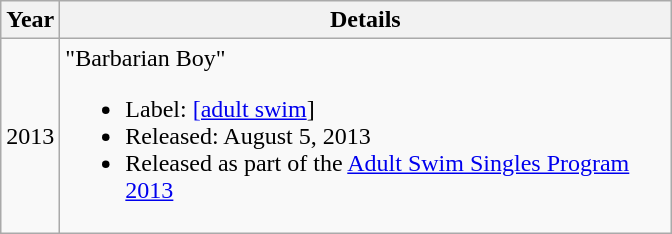<table class="wikitable">
<tr>
<th>Year</th>
<th width="400">Details</th>
</tr>
<tr>
<td>2013</td>
<td>"Barbarian Boy"<br><ul><li>Label: <a href='#'>[adult swim</a>]</li><li>Released: August 5, 2013</li><li>Released as part of the <a href='#'>Adult Swim Singles Program 2013</a></li></ul></td>
</tr>
</table>
